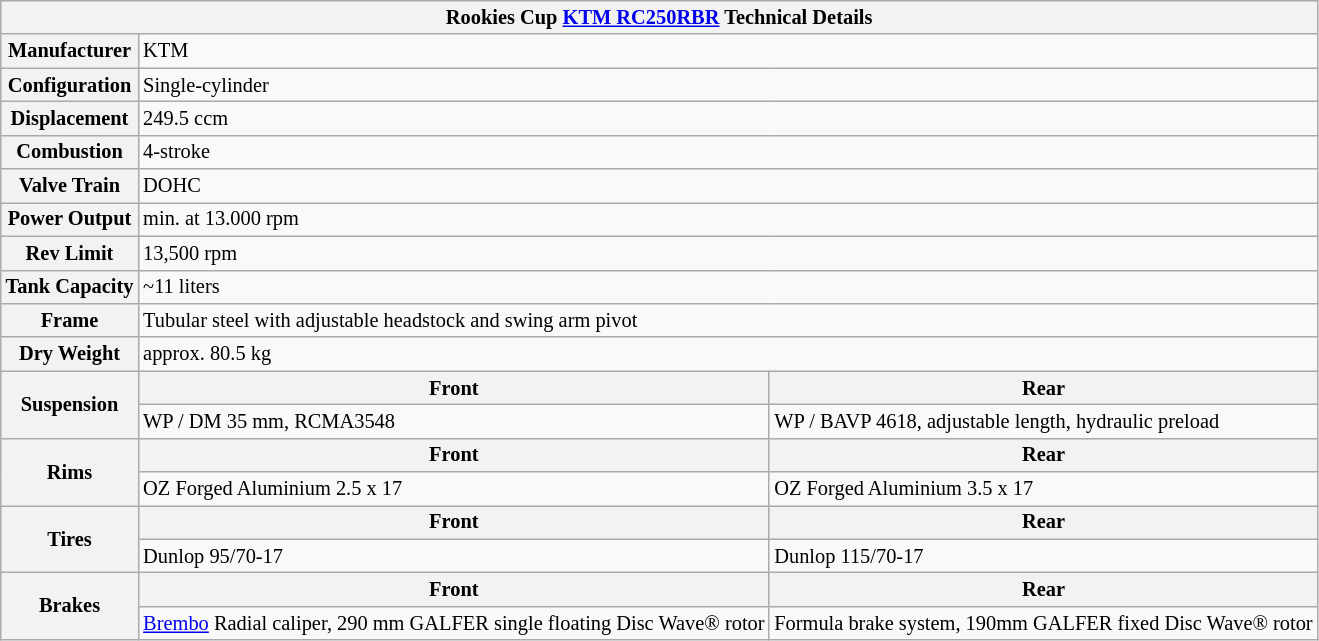<table class="wikitable" style="font-size: 85%;">
<tr>
<th colspan=3>Rookies Cup <a href='#'>KTM RC250RBR</a> Technical Details</th>
</tr>
<tr>
<th>Manufacturer</th>
<td colspan=2>KTM</td>
</tr>
<tr>
<th>Configuration</th>
<td colspan=2>Single-cylinder</td>
</tr>
<tr>
<th>Displacement</th>
<td colspan=2>249.5 ccm</td>
</tr>
<tr>
<th>Combustion</th>
<td colspan=2>4-stroke</td>
</tr>
<tr>
<th>Valve Train</th>
<td colspan=2>DOHC</td>
</tr>
<tr>
<th>Power Output</th>
<td colspan=2>min.  at 13.000 rpm</td>
</tr>
<tr>
<th>Rev Limit</th>
<td colspan=2>13,500 rpm</td>
</tr>
<tr>
<th>Tank Capacity</th>
<td colspan=2>~11 liters</td>
</tr>
<tr>
<th>Frame</th>
<td colspan=2>Tubular steel with adjustable headstock and swing arm pivot</td>
</tr>
<tr>
<th>Dry Weight</th>
<td colspan=2>approx. 80.5 kg</td>
</tr>
<tr>
<th rowspan=2>Suspension</th>
<th>Front</th>
<th>Rear</th>
</tr>
<tr>
<td>WP / DM 35 mm, RCMA3548</td>
<td>WP / BAVP 4618, adjustable length, hydraulic preload</td>
</tr>
<tr>
<th rowspan=2>Rims</th>
<th>Front</th>
<th>Rear</th>
</tr>
<tr>
<td>OZ Forged Aluminium 2.5 x 17</td>
<td>OZ Forged Aluminium 3.5 x 17</td>
</tr>
<tr>
<th rowspan=2>Tires</th>
<th>Front</th>
<th>Rear</th>
</tr>
<tr>
<td>Dunlop 95/70-17</td>
<td>Dunlop 115/70-17</td>
</tr>
<tr>
<th rowspan=2>Brakes</th>
<th>Front</th>
<th>Rear</th>
</tr>
<tr>
<td><a href='#'>Brembo</a> Radial caliper, 290 mm GALFER single floating Disc Wave® rotor</td>
<td>Formula brake system, 190mm GALFER fixed Disc Wave® rotor</td>
</tr>
</table>
